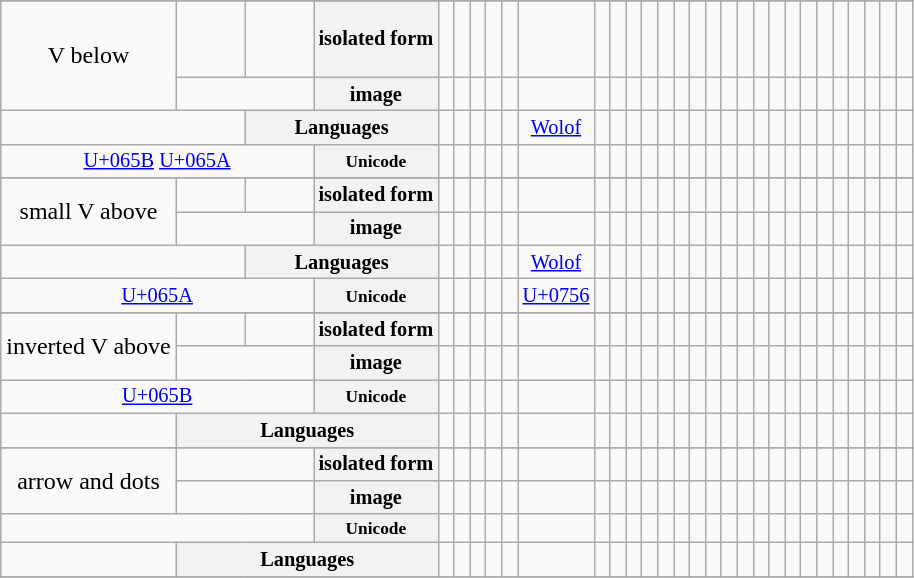<table class="wikitable" style="text-align:center;">
<tr>
</tr>
<tr>
<td colspan=2 rowspan=2>V below</td>
<td style="white-space:nowrap;font-size:200%;">    </td>
<td style="white-space:nowrap;font-size:200%;">    </td>
<th colspan=1 style="font-size:85%;">isolated form</th>
<td style="font-size:150%;color:#E3E6EB;"></td>
<td style="font-size:150%;color:#E3E6EB;"></td>
<td style="font-size:150%;color:#E3E6EB;"></td>
<td style="font-size:150%;color:#E3E6EB;"></td>
<td style="font-size:150%;color:#E3E6EB;"></td>
<td style="font-size:150%;"></td>
<td style="font-size:150%;color:#E3E6EB;"></td>
<td style="font-size:150%;color:#E3E6EB;"></td>
<td style="font-size:150%;color:#E3E6EB;"></td>
<td style="font-size:150%;color:#E3E6EB;"></td>
<td style="font-size:150%;color:#E3E6EB;"></td>
<td colspan=2 style="font-size:150%;color:#E3E6EB;"></td>
<td colspan=2 style="font-size:150%;color:#E3E6EB;"></td>
<td style="font-size:150%;color:#E3E6EB;"></td>
<td style="font-size:150%;color:#E3E6EB;"></td>
<td style="font-size:150%;color:#E3E6EB;"></td>
<td style="font-size:150%;color:#E3E6EB;"></td>
<td style="font-size:150%;color:#E3E6EB;"></td>
<td style="font-size:150%;color:#E3E6EB;"></td>
<td style="font-size:150%;color:#E3E6EB;"></td>
<td style="font-size:150%;"></td>
<td style="font-size:150%;color:#E3E6EB;"></td>
<td style="font-size:150%;color:#E3E6EB;"></td>
<td style="font-size:150%;color:#E3E6EB;"></td>
<td style="font-size:150%;color:#E3E6EB;"></td>
<td style="font-size:150%;color:#E3E6EB;"></td>
</tr>
<tr>
<td colspan=2></td>
<th colspan=1 style="font-size:85%;">image</th>
<td></td>
<td></td>
<td></td>
<td></td>
<td></td>
<td></td>
<td></td>
<td></td>
<td></td>
<td></td>
<td></td>
<td colspan=2></td>
<td colspan=2></td>
<td></td>
<td></td>
<td></td>
<td></td>
<td></td>
<td></td>
<td></td>
<td></td>
<td></td>
<td></td>
<td></td>
<td></td>
<td style="white-space:nowrap"></td>
</tr>
<tr style="font-size:85%;">
<td colspan=3></td>
<th colspan=2>Languages</th>
<td></td>
<td></td>
<td></td>
<td></td>
<td></td>
<td> <a href='#'>Wolof</a></td>
<td></td>
<td></td>
<td></td>
<td></td>
<td></td>
<td colspan=2></td>
<td colspan=2></td>
<td></td>
<td></td>
<td></td>
<td></td>
<td></td>
<td></td>
<td></td>
<td></td>
<td></td>
<td></td>
<td></td>
<td></td>
<td style="white-space:nowrap"></td>
</tr>
<tr style="font-size:85%;">
<td colspan=4 style="white-space:nowrap;"><a href='#'>U+065B</a> <a href='#'>U+065A</a></td>
<th colspan=1 style="font-size:85%;">Unicode</th>
<td></td>
<td></td>
<td></td>
<td></td>
<td></td>
<td></td>
<td></td>
<td></td>
<td></td>
<td></td>
<td></td>
<td colspan=2></td>
<td colspan=2></td>
<td></td>
<td></td>
<td></td>
<td></td>
<td></td>
<td></td>
<td></td>
<td></td>
<td></td>
<td></td>
<td></td>
<td></td>
<td style="white-space:nowrap"></td>
</tr>
<tr>
</tr>
<tr>
<td colspan=2 rowspan=2>small V above</td>
<td style="white-space:nowrap;font-size:200%;"></td>
<td style="white-space:nowrap;font-size:200%;"></td>
<th colspan=1 style="font-size:85%;">isolated form</th>
<td style="font-size:150%;color:#E3E6EB;"></td>
<td style="font-size:150%;color:#E3E6EB;"></td>
<td style="font-size:150%;color:#E3E6EB;"></td>
<td style="font-size:150%;"></td>
<td style="font-size:150%;color:#E3E6EB;"></td>
<td style="font-size:150%;"></td>
<td style="font-size:150%;color:#E3E6EB;"></td>
<td style="font-size:150%;color:#E3E6EB;"></td>
<td style="font-size:150%;color:#E3E6EB;"></td>
<td style="font-size:150%;color:#E3E6EB;"></td>
<td style="font-size:150%;color:#E3E6EB;"></td>
<td colspan=2 style="font-size:150%;color:#E3E6EB;"></td>
<td colspan=2 style="font-size:150%;color:#E3E6EB;"></td>
<td style="font-size:150%;color:#E3E6EB;"></td>
<td style="font-size:150%;color:#E3E6EB;"></td>
<td style="font-size:150%;color:#E3E6EB;"></td>
<td style="font-size:150%;color:#E3E6EB;"></td>
<td style="font-size:150%;"></td>
<td style="font-size:150%;color:#E3E6EB;"></td>
<td style="font-size:150%;color:#E3E6EB;"></td>
<td style="font-size:150%;"></td>
<td style="font-size:150%;"></td>
<td style="font-size:150%;color:#E3E6EB;"></td>
<td style="font-size:150%;color:#E3E6EB;"></td>
<td style="font-size:150%;color:#E3E6EB;"></td>
<td style="font-size:150%;color:#E3E6EB;"></td>
</tr>
<tr>
<td colspan=2></td>
<th colspan=1 style="font-size:85%;">image</th>
<td></td>
<td></td>
<td></td>
<td></td>
<td></td>
<td></td>
<td></td>
<td></td>
<td></td>
<td></td>
<td></td>
<td colspan=2></td>
<td colspan=2></td>
<td></td>
<td></td>
<td></td>
<td></td>
<td></td>
<td></td>
<td></td>
<td></td>
<td></td>
<td></td>
<td></td>
<td></td>
<td style="white-space:nowrap"></td>
</tr>
<tr style="font-size:85%;">
<td colspan=3></td>
<th colspan=2>Languages</th>
<td></td>
<td></td>
<td></td>
<td></td>
<td></td>
<td> <a href='#'>Wolof</a></td>
<td></td>
<td></td>
<td></td>
<td></td>
<td></td>
<td colspan=2></td>
<td colspan=2></td>
<td></td>
<td></td>
<td></td>
<td></td>
<td></td>
<td></td>
<td></td>
<td></td>
<td></td>
<td></td>
<td></td>
<td></td>
<td style="white-space:nowrap"></td>
</tr>
<tr style="font-size:85%;">
<td colspan=4 style="white-space:nowrap;"><a href='#'>U+065A</a></td>
<th colspan=1 style="font-size:85%;">Unicode</th>
<td></td>
<td></td>
<td></td>
<td></td>
<td></td>
<td> <a href='#'>U+0756</a></td>
<td></td>
<td></td>
<td></td>
<td></td>
<td></td>
<td colspan=2></td>
<td colspan=2></td>
<td></td>
<td></td>
<td></td>
<td></td>
<td></td>
<td></td>
<td></td>
<td></td>
<td></td>
<td></td>
<td></td>
<td></td>
<td style="white-space:nowrap"></td>
</tr>
<tr>
</tr>
<tr>
<td colspan=2 rowspan=2>inverted V above</td>
<td style="white-space:nowrap;font-size:200%;"></td>
<td style="white-space:nowrap;font-size:200%;"></td>
<th colspan=1 style="font-size:85%;">isolated form</th>
<td style="font-size:150%;color:#E3E6EB;"></td>
<td style="font-size:150%;color:#E3E6EB;"></td>
<td style="font-size:150%;color:#E3E6EB;"></td>
<td style="font-size:150%;"></td>
<td style="font-size:150%;color:#E3E6EB;"></td>
<td style="font-size:150%;color:#E3E6EB;"></td>
<td style="font-size:150%;color:#E3E6EB;"></td>
<td style="font-size:150%;color:#E3E6EB;"></td>
<td style="font-size:150%;color:#E3E6EB;"></td>
<td style="font-size:150%;color:#E3E6EB;"></td>
<td style="font-size:150%;color:#E3E6EB;"></td>
<td colspan=2 style="font-size:150%;color:#E3E6EB;"></td>
<td colspan=2 style="font-size:150%;color:#E3E6EB;"></td>
<td style="font-size:150%;color:#E3E6EB;"></td>
<td style="font-size:150%;color:#E3E6EB;"></td>
<td style="font-size:150%;color:#E3E6EB;"></td>
<td style="font-size:150%;color:#E3E6EB;"></td>
<td style="font-size:150%;color:#E3E6EB;"></td>
<td style="font-size:150%;color:#E3E6EB;"></td>
<td style="font-size:150%;"></td>
<td style="font-size:150%;"></td>
<td style="font-size:150%;"></td>
<td style="font-size:150%;"></td>
<td style="font-size:150%;color:#E3E6EB;"></td>
<td style="font-size:150%;color:#E3E6EB;"></td>
<td style="font-size:150%;color:#E3E6EB;"></td>
</tr>
<tr>
<td colspan=2></td>
<th colspan=1 style="font-size:85%;">image</th>
<td></td>
<td></td>
<td></td>
<td></td>
<td></td>
<td></td>
<td></td>
<td></td>
<td></td>
<td></td>
<td></td>
<td colspan=2></td>
<td colspan=2></td>
<td></td>
<td></td>
<td></td>
<td></td>
<td></td>
<td></td>
<td></td>
<td></td>
<td></td>
<td></td>
<td></td>
<td></td>
<td style="white-space:nowrap"></td>
</tr>
<tr style="font-size:85%;">
<td colspan=4 style="white-space:nowrap;"><a href='#'>U+065B</a></td>
<th colspan=1 style="font-size:85%;">Unicode</th>
<td></td>
<td></td>
<td></td>
<td></td>
<td></td>
<td></td>
<td></td>
<td></td>
<td></td>
<td></td>
<td></td>
<td colspan=2></td>
<td colspan=2></td>
<td></td>
<td></td>
<td></td>
<td></td>
<td></td>
<td></td>
<td></td>
<td></td>
<td></td>
<td></td>
<td></td>
<td></td>
<td style="white-space:nowrap"></td>
</tr>
<tr style="font-size:85%;">
<td colspan=2></td>
<th colspan=3>Languages</th>
<td></td>
<td></td>
<td></td>
<td></td>
<td></td>
<td></td>
<td></td>
<td></td>
<td></td>
<td></td>
<td></td>
<td colspan=2></td>
<td colspan=2></td>
<td></td>
<td></td>
<td></td>
<td></td>
<td></td>
<td></td>
<td></td>
<td></td>
<td></td>
<td></td>
<td></td>
<td></td>
<td style="white-space:nowrap"></td>
</tr>
<tr>
</tr>
<tr>
<td colspan=2 rowspan=2>arrow and dots</td>
<td colspan=2 style="font-size:200%;"></td>
<th colspan=1 style="font-size:85%;">isolated form</th>
<td style="font-size:150%;color:#E3E6EB;"></td>
<td style="font-size:150%;color:#E3E6EB;"></td>
<td style="font-size:150%;color:#E3E6EB;"></td>
<td style="font-size:150%;color:#E3E6EB;"></td>
<td style="font-size:150%;color:#E3E6EB;"></td>
<td style="font-size:150%;color:#E3E6EB;"></td>
<td style="font-size:150%;color:#E3E6EB;"></td>
<td style="font-size:150%;color:#E3E6EB;"></td>
<td style="font-size:150%;color:#E3E6EB;"></td>
<td style="font-size:150%;color:#E3E6EB;"></td>
<td style="font-size:150%;color:#E3E6EB;"></td>
<td colspan=2 style="font-size:150%;color:#E3E6EB;"></td>
<td colspan=2 style="font-size:150%;color:#E3E6EB;"></td>
<td style="font-size:150%;color:#E3E6EB;"></td>
<td style="font-size:150%;color:#E3E6EB;"></td>
<td style="font-size:150%;color:#E3E6EB;"></td>
<td style="font-size:150%;color:#E3E6EB;"></td>
<td style="font-size:150%;color:#E3E6EB;"></td>
<td style="font-size:150%;color:#E3E6EB;"></td>
<td style="font-size:150%;color:#E3E6EB;"></td>
<td style="font-size:150%;color:#E3E6EB;"></td>
<td style="font-size:150%;color:#E3E6EB;"></td>
<td style="font-size:150%;color:#E3E6EB;"></td>
<td style="font-size:150%;color:#E3E6EB;"></td>
<td style="font-size:150%;color:#E3E6EB;"></td>
<td style="font-size:150%;color:#E3E6EB;"></td>
</tr>
<tr>
<td colspan=2></td>
<th colspan=1 style="font-size:85%;">image</th>
<td></td>
<td></td>
<td></td>
<td></td>
<td></td>
<td></td>
<td></td>
<td></td>
<td></td>
<td></td>
<td></td>
<td colspan=2></td>
<td colspan=2></td>
<td></td>
<td></td>
<td></td>
<td></td>
<td></td>
<td></td>
<td></td>
<td></td>
<td></td>
<td></td>
<td></td>
<td></td>
<td style="white-space:nowrap"></td>
</tr>
<tr style="font-size:85%;">
<td colspan=4 style="white-space:nowrap;"></td>
<th colspan=1 style="font-size:85%;">Unicode</th>
<td></td>
<td></td>
<td></td>
<td></td>
<td></td>
<td></td>
<td></td>
<td></td>
<td></td>
<td></td>
<td></td>
<td colspan=2></td>
<td colspan=2></td>
<td></td>
<td></td>
<td></td>
<td></td>
<td></td>
<td></td>
<td></td>
<td></td>
<td></td>
<td></td>
<td></td>
<td></td>
<td style="white-space:nowrap"></td>
</tr>
<tr style="font-size:85%;">
<td colspan=2></td>
<th colspan=3>Languages</th>
<td></td>
<td></td>
<td></td>
<td></td>
<td></td>
<td></td>
<td></td>
<td></td>
<td></td>
<td></td>
<td></td>
<td colspan=2></td>
<td colspan=2></td>
<td></td>
<td></td>
<td></td>
<td></td>
<td></td>
<td></td>
<td></td>
<td></td>
<td></td>
<td></td>
<td></td>
<td></td>
<td style="white-space:nowrap"></td>
</tr>
<tr>
</tr>
</table>
